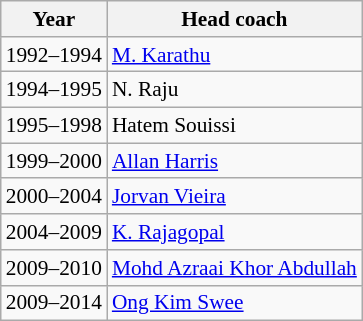<table class="wikitable" style="font-size:89%;">
<tr>
<th>Year</th>
<th>Head coach</th>
</tr>
<tr>
<td>1992–1994</td>
<td> <a href='#'>M. Karathu</a></td>
</tr>
<tr>
<td>1994–1995</td>
<td> N. Raju</td>
</tr>
<tr>
<td>1995–1998</td>
<td> Hatem Souissi</td>
</tr>
<tr>
<td>1999–2000</td>
<td> <a href='#'>Allan Harris</a></td>
</tr>
<tr>
<td>2000–2004</td>
<td> <a href='#'>Jorvan Vieira</a></td>
</tr>
<tr>
<td>2004–2009</td>
<td> <a href='#'>K. Rajagopal</a></td>
</tr>
<tr>
<td>2009–2010</td>
<td> <a href='#'>Mohd Azraai Khor Abdullah</a></td>
</tr>
<tr>
<td>2009–2014</td>
<td> <a href='#'>Ong Kim Swee</a></td>
</tr>
</table>
